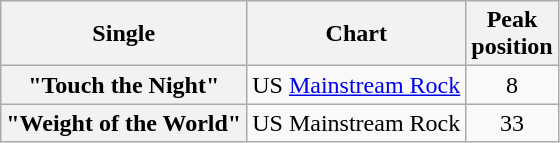<table class="wikitable plainrowheaders">
<tr>
<th>Single</th>
<th>Chart</th>
<th>Peak<br>position</th>
</tr>
<tr style="text-align:center;">
<th scope="row">"Touch the Night"</th>
<td>US <a href='#'>Mainstream Rock</a></td>
<td>8</td>
</tr>
<tr style="text-align:center;">
<th scope="row">"Weight of the World"</th>
<td>US Mainstream Rock</td>
<td>33</td>
</tr>
</table>
